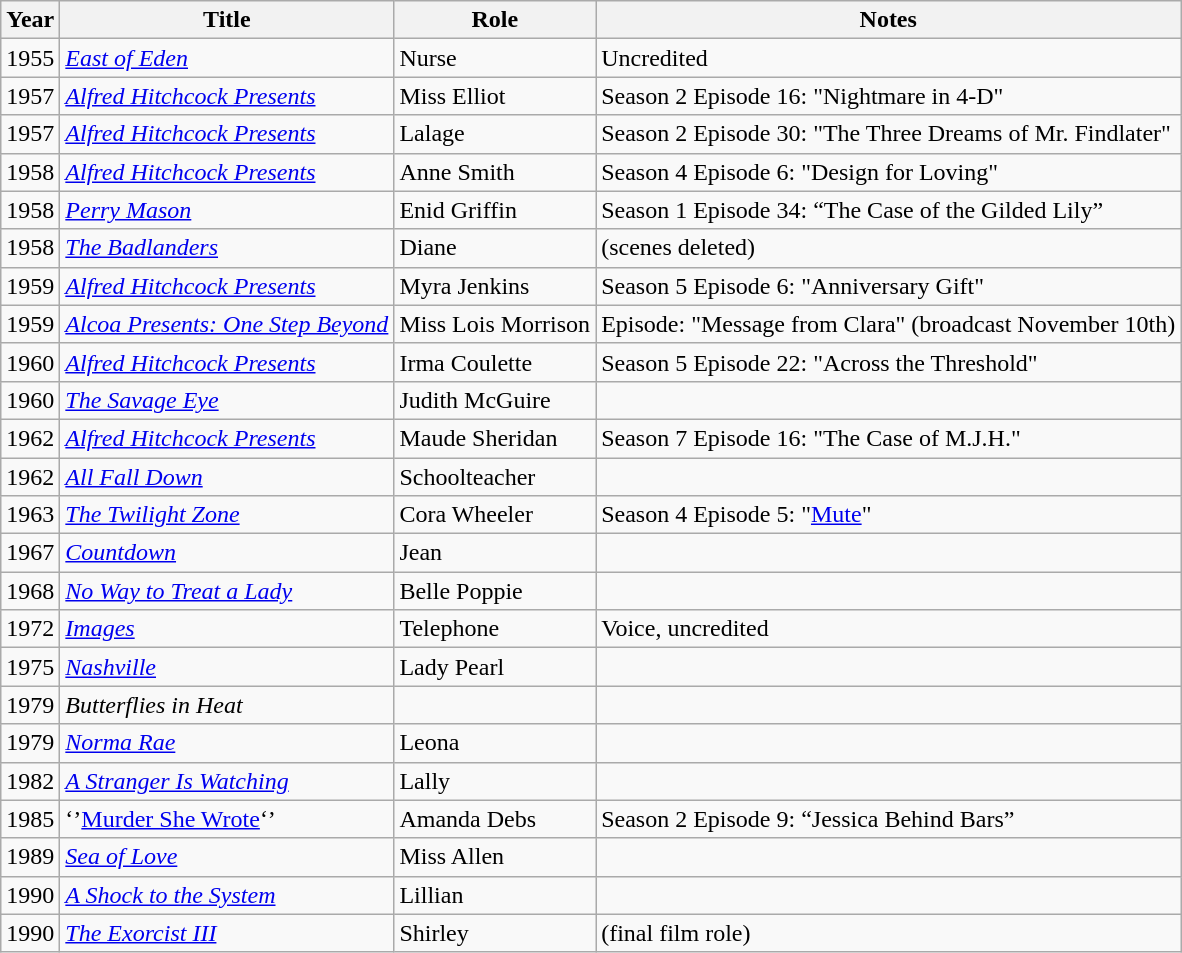<table class="wikitable">
<tr>
<th>Year</th>
<th>Title</th>
<th>Role</th>
<th>Notes</th>
</tr>
<tr>
<td>1955</td>
<td><em><a href='#'>East of Eden</a></em></td>
<td>Nurse</td>
<td>Uncredited</td>
</tr>
<tr>
<td>1957</td>
<td><em><a href='#'>Alfred Hitchcock Presents</a></em></td>
<td>Miss Elliot</td>
<td>Season 2 Episode 16: "Nightmare in 4-D"</td>
</tr>
<tr>
<td>1957</td>
<td><em><a href='#'>Alfred Hitchcock Presents</a></em></td>
<td>Lalage</td>
<td>Season 2 Episode 30: "The Three Dreams of Mr. Findlater"</td>
</tr>
<tr>
<td>1958</td>
<td><em><a href='#'>Alfred Hitchcock Presents</a></em></td>
<td>Anne Smith</td>
<td>Season 4 Episode 6: "Design for Loving"</td>
</tr>
<tr>
<td>1958</td>
<td><a href='#'><em>Perry Mason</em></a></td>
<td>Enid Griffin</td>
<td>Season 1 Episode 34: “The Case of the Gilded Lily”</td>
</tr>
<tr>
<td>1958</td>
<td><em><a href='#'>The Badlanders</a></em></td>
<td>Diane</td>
<td>(scenes deleted)</td>
</tr>
<tr>
<td>1959</td>
<td><em><a href='#'>Alfred Hitchcock Presents</a></em></td>
<td>Myra Jenkins</td>
<td>Season 5 Episode 6: "Anniversary Gift"</td>
</tr>
<tr>
<td>1959</td>
<td><em><a href='#'>Alcoa Presents: One Step Beyond</a></em></td>
<td>Miss Lois Morrison</td>
<td>Episode: "Message from Clara" (broadcast November 10th)</td>
</tr>
<tr>
<td>1960</td>
<td><em><a href='#'>Alfred Hitchcock Presents</a></em></td>
<td>Irma Coulette</td>
<td>Season 5 Episode 22: "Across the Threshold"</td>
</tr>
<tr>
<td>1960</td>
<td><em><a href='#'>The Savage Eye</a></em></td>
<td>Judith McGuire</td>
<td></td>
</tr>
<tr>
<td>1962</td>
<td><em><a href='#'>Alfred Hitchcock Presents</a></em></td>
<td>Maude Sheridan</td>
<td>Season 7 Episode 16: "The Case of M.J.H."</td>
</tr>
<tr>
<td>1962</td>
<td><em><a href='#'>All Fall Down</a></em></td>
<td>Schoolteacher</td>
<td></td>
</tr>
<tr>
<td>1963</td>
<td><em><a href='#'>The Twilight Zone</a></em></td>
<td>Cora Wheeler</td>
<td>Season 4 Episode 5: "<a href='#'>Mute</a>"</td>
</tr>
<tr>
<td>1967</td>
<td><em><a href='#'>Countdown</a></em></td>
<td>Jean</td>
<td></td>
</tr>
<tr>
<td>1968</td>
<td><em><a href='#'>No Way to Treat a Lady</a></em></td>
<td>Belle Poppie</td>
<td></td>
</tr>
<tr>
<td>1972</td>
<td><em><a href='#'>Images</a></em></td>
<td>Telephone</td>
<td>Voice, uncredited</td>
</tr>
<tr>
<td>1975</td>
<td><em><a href='#'>Nashville</a></em></td>
<td>Lady Pearl</td>
<td></td>
</tr>
<tr>
<td>1979</td>
<td><em>Butterflies in Heat</em></td>
<td></td>
<td></td>
</tr>
<tr>
<td>1979</td>
<td><em><a href='#'>Norma Rae</a></em></td>
<td>Leona</td>
<td></td>
</tr>
<tr>
<td>1982</td>
<td><em><a href='#'>A Stranger Is Watching</a></em></td>
<td>Lally</td>
<td></td>
</tr>
<tr>
<td>1985</td>
<td>‘’<a href='#'>Murder She Wrote</a>‘’</td>
<td>Amanda Debs</td>
<td>Season 2 Episode 9:  “Jessica Behind Bars”</td>
</tr>
<tr>
<td>1989</td>
<td><em><a href='#'>Sea of Love</a></em></td>
<td>Miss Allen</td>
<td></td>
</tr>
<tr>
<td>1990</td>
<td><em><a href='#'>A Shock to the System</a></em></td>
<td>Lillian</td>
<td></td>
</tr>
<tr>
<td>1990</td>
<td><em><a href='#'>The Exorcist III</a></em></td>
<td>Shirley</td>
<td>(final film role)</td>
</tr>
</table>
